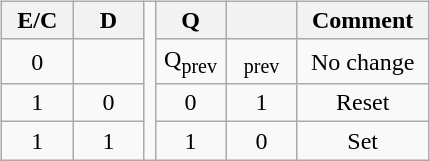<table style="text-align:center; margin:1em auto 1em auto;" class=skin-invert-image>
<tr>
<td><br><table class="wikitable" style="text-align:center; margin:1em auto 1em auto;">
<tr>
<th width=40>E/C</th>
<th width=40>D</th>
<td rowspan=4></td>
<th width=40>Q</th>
<th width=40></th>
<th width=80>Comment</th>
</tr>
<tr>
<td>0</td>
<td></td>
<td>Q<sub>prev</sub></td>
<td><sub>prev</sub></td>
<td>No change</td>
</tr>
<tr>
<td>1</td>
<td>0</td>
<td>0</td>
<td>1</td>
<td>Reset</td>
</tr>
<tr>
<td>1</td>
<td>1</td>
<td>1</td>
<td>0</td>
<td>Set</td>
</tr>
</table>
</td>
<td></td>
</tr>
</table>
